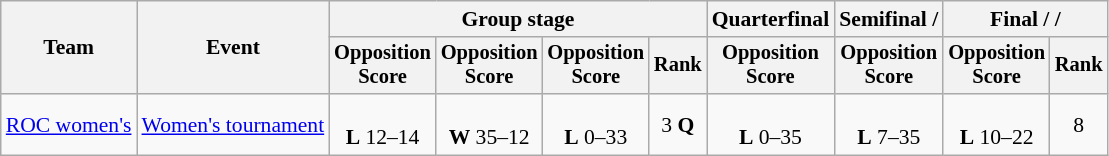<table class=wikitable style="font-size:90%; text-align:center">
<tr>
<th rowspan=2>Team</th>
<th rowspan=2>Event</th>
<th colspan=4>Group stage</th>
<th>Quarterfinal</th>
<th>Semifinal / </th>
<th colspan=2>Final /  / </th>
</tr>
<tr style=font-size:95%>
<th>Opposition<br>Score</th>
<th>Opposition<br>Score</th>
<th>Opposition<br>Score</th>
<th>Rank</th>
<th>Opposition<br>Score</th>
<th>Opposition<br>Score</th>
<th>Opposition<br>Score</th>
<th>Rank</th>
</tr>
<tr>
<td align=left><a href='#'>ROC women's</a></td>
<td align=left><a href='#'>Women's tournament</a></td>
<td><br><strong>L</strong> 12–14</td>
<td><br><strong>W</strong> 35–12</td>
<td><br><strong>L</strong> 0–33</td>
<td>3 <strong>Q</strong></td>
<td><br><strong>L</strong> 0–35</td>
<td><br><strong>L</strong> 7–35</td>
<td><br><strong>L</strong> 10–22</td>
<td>8</td>
</tr>
</table>
